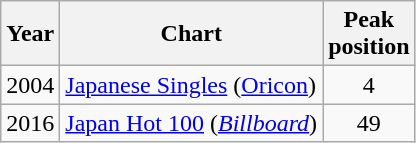<table class="wikitable">
<tr>
<th>Year</th>
<th>Chart</th>
<th>Peak<br>position</th>
</tr>
<tr>
<td>2004</td>
<td><a href='#'>Japanese Singles</a> (<a href='#'>Oricon</a>)</td>
<td style="text-align:center">4</td>
</tr>
<tr>
<td>2016</td>
<td><a href='#'>Japan Hot 100</a> (<a href='#'><em>Billboard</em></a>)</td>
<td style="text-align:center">49</td>
</tr>
</table>
